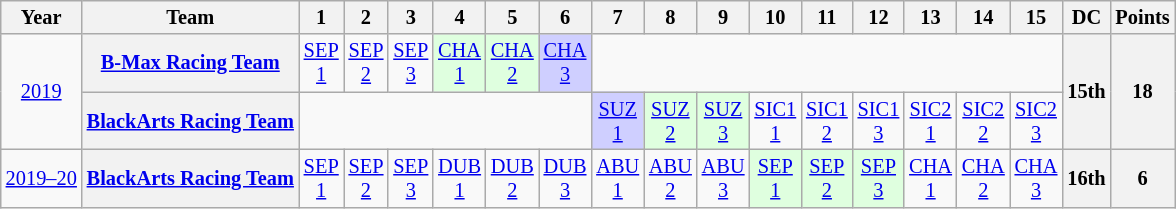<table class="wikitable" style="text-align:center; font-size:85%">
<tr>
<th>Year</th>
<th>Team</th>
<th>1</th>
<th>2</th>
<th>3</th>
<th>4</th>
<th>5</th>
<th>6</th>
<th>7</th>
<th>8</th>
<th>9</th>
<th>10</th>
<th>11</th>
<th>12</th>
<th>13</th>
<th>14</th>
<th>15</th>
<th>DC</th>
<th>Points</th>
</tr>
<tr>
<td rowspan="2"><a href='#'>2019</a></td>
<th nowrap><a href='#'>B-Max Racing Team</a></th>
<td style="background:#;"><a href='#'>SEP<br>1</a></td>
<td style="background:#;"><a href='#'>SEP<br>2</a></td>
<td style="background:#;"><a href='#'>SEP<br>3</a></td>
<td style="background:#DFFFDF;"><a href='#'>CHA<br>1</a><br></td>
<td style="background:#DFFFDF;"><a href='#'>CHA<br>2</a><br></td>
<td style="background:#CFCFFF;"><a href='#'>CHA<br>3</a><br></td>
<td colspan="9"></td>
<th rowspan="2">15th</th>
<th rowspan="2">18</th>
</tr>
<tr>
<th><a href='#'>BlackArts Racing Team</a></th>
<td colspan="6"></td>
<td style="background:#CFCFFF;"><a href='#'>SUZ<br>1</a><br></td>
<td style="background:#DFFFDF;"><a href='#'>SUZ<br>2</a><br></td>
<td style="background:#DFFFDF;"><a href='#'>SUZ<br>3</a><br></td>
<td><a href='#'>SIC1<br>1</a></td>
<td><a href='#'>SIC1<br>2</a></td>
<td><a href='#'>SIC1<br>3</a></td>
<td><a href='#'>SIC2<br>1</a></td>
<td><a href='#'>SIC2<br>2</a></td>
<td><a href='#'>SIC2<br>3</a></td>
</tr>
<tr>
<td nowrap><a href='#'>2019–20</a></td>
<th nowrap><a href='#'>BlackArts Racing Team</a></th>
<td><a href='#'>SEP<br>1</a></td>
<td><a href='#'>SEP<br>2</a></td>
<td><a href='#'>SEP<br>3</a></td>
<td><a href='#'>DUB<br>1</a></td>
<td><a href='#'>DUB<br>2</a></td>
<td><a href='#'>DUB<br>3</a></td>
<td><a href='#'>ABU<br>1</a></td>
<td><a href='#'>ABU<br>2</a></td>
<td><a href='#'>ABU<br>3</a></td>
<td style="background:#DFFFDF;"><a href='#'>SEP<br>1</a><br></td>
<td style="background:#DFFFDF;"><a href='#'>SEP<br>2</a><br></td>
<td style="background:#DFFFDF;"><a href='#'>SEP<br>3</a><br></td>
<td><a href='#'>CHA<br>1</a></td>
<td><a href='#'>CHA<br>2</a></td>
<td><a href='#'>CHA<br>3</a></td>
<th>16th</th>
<th>6</th>
</tr>
</table>
